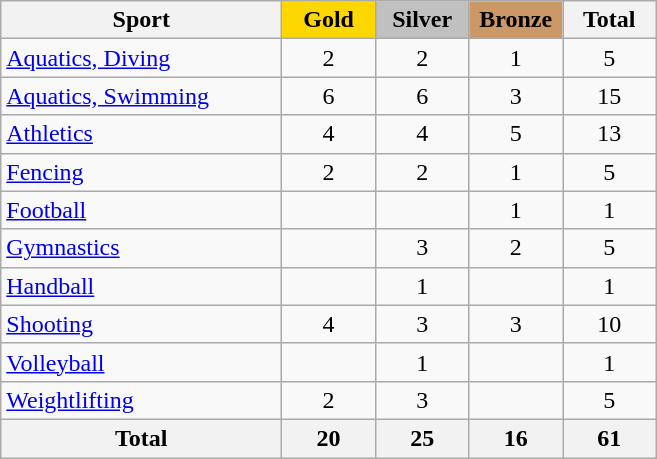<table class="wikitable sortable" style="text-align:center;">
<tr>
<th width=180>Sport</th>
<th scope="col" style="background:gold; width:55px;">Gold</th>
<th scope="col" style="background:silver; width:55px;">Silver</th>
<th scope="col" style="background:#cc9966; width:55px;">Bronze</th>
<th width=55>Total</th>
</tr>
<tr>
<td align=left><a href='#'>Aquatics, Diving</a></td>
<td>2</td>
<td>2</td>
<td>1</td>
<td>5</td>
</tr>
<tr>
<td align=left><a href='#'>Aquatics, Swimming</a></td>
<td>6</td>
<td>6</td>
<td>3</td>
<td>15</td>
</tr>
<tr>
<td align=left><a href='#'>Athletics</a></td>
<td>4</td>
<td>4</td>
<td>5</td>
<td>13</td>
</tr>
<tr>
<td align=left><a href='#'>Fencing</a></td>
<td>2</td>
<td>2</td>
<td>1</td>
<td>5</td>
</tr>
<tr>
<td align=left><a href='#'>Football</a></td>
<td></td>
<td></td>
<td>1</td>
<td>1</td>
</tr>
<tr>
<td align=left><a href='#'>Gymnastics</a></td>
<td></td>
<td>3</td>
<td>2</td>
<td>5</td>
</tr>
<tr>
<td align=left><a href='#'>Handball</a></td>
<td></td>
<td>1</td>
<td></td>
<td>1</td>
</tr>
<tr>
<td align=left><a href='#'>Shooting</a></td>
<td>4</td>
<td>3</td>
<td>3</td>
<td>10</td>
</tr>
<tr>
<td align=left><a href='#'>Volleyball</a></td>
<td></td>
<td>1</td>
<td></td>
<td>1</td>
</tr>
<tr>
<td align=left><a href='#'>Weightlifting</a></td>
<td>2</td>
<td>3</td>
<td></td>
<td>5</td>
</tr>
<tr class="sortbottom">
<th>Total</th>
<th>20</th>
<th>25</th>
<th>16</th>
<th>61</th>
</tr>
</table>
